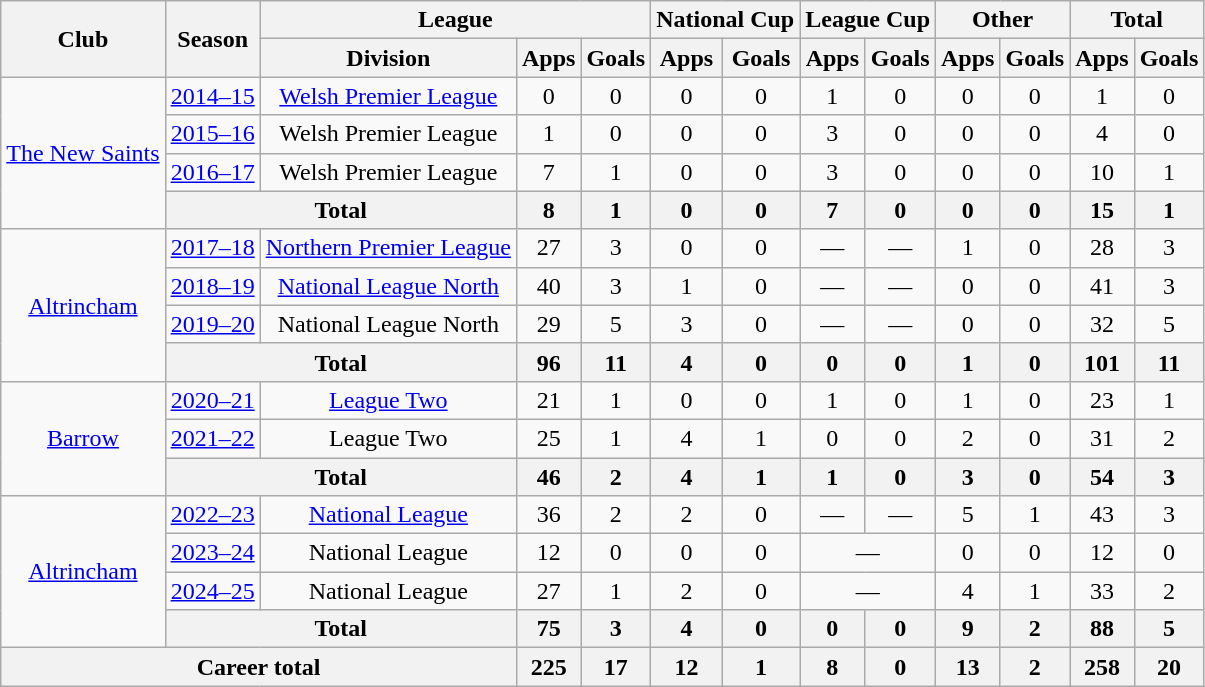<table class="wikitable" style="text-align:center">
<tr>
<th rowspan="2">Club</th>
<th rowspan="2">Season</th>
<th colspan="3">League</th>
<th colspan="2">National Cup</th>
<th colspan="2">League Cup</th>
<th colspan="2">Other</th>
<th colspan="2">Total</th>
</tr>
<tr>
<th>Division</th>
<th>Apps</th>
<th>Goals</th>
<th>Apps</th>
<th>Goals</th>
<th>Apps</th>
<th>Goals</th>
<th>Apps</th>
<th>Goals</th>
<th>Apps</th>
<th>Goals</th>
</tr>
<tr>
<td rowspan="4"><a href='#'>The New Saints</a></td>
<td><a href='#'>2014–15</a></td>
<td><a href='#'>Welsh Premier League</a></td>
<td>0</td>
<td>0</td>
<td>0</td>
<td>0</td>
<td>1</td>
<td>0</td>
<td>0</td>
<td>0</td>
<td>1</td>
<td>0</td>
</tr>
<tr>
<td><a href='#'>2015–16</a></td>
<td>Welsh Premier League</td>
<td>1</td>
<td>0</td>
<td>0</td>
<td>0</td>
<td>3</td>
<td>0</td>
<td>0</td>
<td>0</td>
<td>4</td>
<td>0</td>
</tr>
<tr>
<td><a href='#'>2016–17</a></td>
<td>Welsh Premier League</td>
<td>7</td>
<td>1</td>
<td>0</td>
<td>0</td>
<td>3</td>
<td>0</td>
<td>0</td>
<td>0</td>
<td>10</td>
<td>1</td>
</tr>
<tr>
<th colspan="2">Total</th>
<th>8</th>
<th>1</th>
<th>0</th>
<th>0</th>
<th>7</th>
<th>0</th>
<th>0</th>
<th>0</th>
<th>15</th>
<th>1</th>
</tr>
<tr>
<td rowspan="4"><a href='#'>Altrincham</a></td>
<td><a href='#'>2017–18</a></td>
<td><a href='#'>Northern Premier League</a></td>
<td>27</td>
<td>3</td>
<td>0</td>
<td>0</td>
<td>—</td>
<td>—</td>
<td>1</td>
<td>0</td>
<td>28</td>
<td>3</td>
</tr>
<tr>
<td><a href='#'>2018–19</a></td>
<td><a href='#'>National League North</a></td>
<td>40</td>
<td>3</td>
<td>1</td>
<td>0</td>
<td>—</td>
<td>—</td>
<td>0</td>
<td>0</td>
<td>41</td>
<td>3</td>
</tr>
<tr>
<td><a href='#'>2019–20</a></td>
<td>National League North</td>
<td>29</td>
<td>5</td>
<td>3</td>
<td>0</td>
<td>—</td>
<td>—</td>
<td>0</td>
<td>0</td>
<td>32</td>
<td>5</td>
</tr>
<tr>
<th colspan="2">Total</th>
<th>96</th>
<th>11</th>
<th>4</th>
<th>0</th>
<th>0</th>
<th>0</th>
<th>1</th>
<th>0</th>
<th>101</th>
<th>11</th>
</tr>
<tr>
<td rowspan=3><a href='#'>Barrow</a></td>
<td><a href='#'>2020–21</a></td>
<td><a href='#'>League Two</a></td>
<td>21</td>
<td>1</td>
<td>0</td>
<td>0</td>
<td>1</td>
<td>0</td>
<td>1</td>
<td>0</td>
<td>23</td>
<td>1</td>
</tr>
<tr>
<td><a href='#'>2021–22</a></td>
<td>League Two</td>
<td>25</td>
<td>1</td>
<td>4</td>
<td>1</td>
<td>0</td>
<td>0</td>
<td>2</td>
<td>0</td>
<td>31</td>
<td>2</td>
</tr>
<tr>
<th colspan="2">Total</th>
<th>46</th>
<th>2</th>
<th>4</th>
<th>1</th>
<th>1</th>
<th>0</th>
<th>3</th>
<th>0</th>
<th>54</th>
<th>3</th>
</tr>
<tr>
<td rowspan="4"><a href='#'>Altrincham</a></td>
<td><a href='#'>2022–23</a></td>
<td><a href='#'>National League</a></td>
<td>36</td>
<td>2</td>
<td>2</td>
<td>0</td>
<td>—</td>
<td>—</td>
<td>5</td>
<td>1</td>
<td>43</td>
<td>3</td>
</tr>
<tr>
<td><a href='#'>2023–24</a></td>
<td>National League</td>
<td>12</td>
<td>0</td>
<td>0</td>
<td>0</td>
<td colspan="2">—</td>
<td>0</td>
<td>0</td>
<td>12</td>
<td>0</td>
</tr>
<tr>
<td><a href='#'>2024–25</a></td>
<td>National League</td>
<td>27</td>
<td>1</td>
<td>2</td>
<td>0</td>
<td colspan="2">—</td>
<td>4</td>
<td>1</td>
<td>33</td>
<td>2</td>
</tr>
<tr>
<th colspan="2">Total</th>
<th>75</th>
<th>3</th>
<th>4</th>
<th>0</th>
<th>0</th>
<th>0</th>
<th>9</th>
<th>2</th>
<th>88</th>
<th>5</th>
</tr>
<tr>
<th colspan="3">Career total</th>
<th>225</th>
<th>17</th>
<th>12</th>
<th>1</th>
<th>8</th>
<th>0</th>
<th>13</th>
<th>2</th>
<th>258</th>
<th>20</th>
</tr>
</table>
